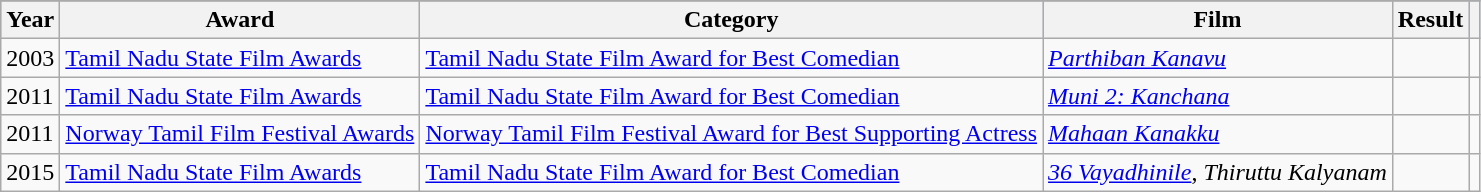<table class="wikitable sortable">
<tr>
</tr>
<tr style="background:#B0C4DE;">
<th scope="col">Year</th>
<th scope="col">Award</th>
<th scope="col">Category</th>
<th scope="col">Film</th>
<th scope="col">Result</th>
<th scope="col"></th>
</tr>
<tr>
<td>2003</td>
<td><a href='#'>Tamil Nadu State Film Awards</a></td>
<td><a href='#'>Tamil Nadu State Film Award for Best Comedian</a></td>
<td><em><a href='#'>Parthiban Kanavu</a></em></td>
<td></td>
<td></td>
</tr>
<tr>
<td>2011</td>
<td><a href='#'>Tamil Nadu State Film Awards</a></td>
<td><a href='#'>Tamil Nadu State Film Award for Best Comedian</a></td>
<td><em><a href='#'>Muni 2: Kanchana</a></em></td>
<td></td>
<td></td>
</tr>
<tr>
<td>2011</td>
<td><a href='#'>Norway Tamil Film Festival Awards</a></td>
<td><a href='#'>Norway Tamil Film Festival Award for Best Supporting Actress</a></td>
<td><em><a href='#'>Mahaan Kanakku</a></em></td>
<td></td>
<td></td>
</tr>
<tr>
<td>2015</td>
<td><a href='#'>Tamil Nadu State Film Awards</a></td>
<td><a href='#'>Tamil Nadu State Film Award for Best Comedian</a></td>
<td><em><a href='#'>36 Vayadhinile</a></em>, <em>Thiruttu Kalyanam</em></td>
<td></td>
<td></td>
</tr>
</table>
